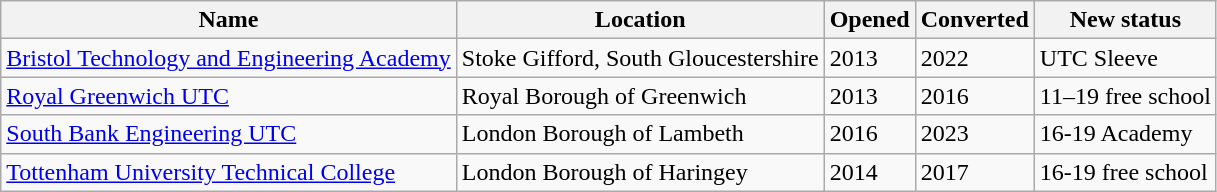<table class="wikitable">
<tr>
<th>Name</th>
<th>Location</th>
<th>Opened</th>
<th>Converted</th>
<th>New status</th>
</tr>
<tr>
<td><a href='#'>Bristol Technology and Engineering Academy</a></td>
<td>Stoke Gifford, South Gloucestershire</td>
<td>2013</td>
<td>2022</td>
<td>UTC Sleeve</td>
</tr>
<tr>
<td><a href='#'>Royal Greenwich UTC</a></td>
<td>Royal Borough of Greenwich</td>
<td>2013</td>
<td>2016</td>
<td>11–19 free school</td>
</tr>
<tr>
<td><a href='#'>South Bank Engineering UTC</a></td>
<td>London Borough of Lambeth</td>
<td>2016</td>
<td>2023</td>
<td>16-19 Academy</td>
</tr>
<tr>
<td><a href='#'>Tottenham University Technical College</a></td>
<td>London Borough of Haringey</td>
<td>2014</td>
<td>2017</td>
<td>16-19 free school</td>
</tr>
</table>
